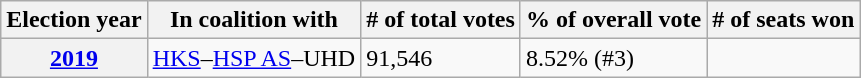<table class="wikitable">
<tr>
<th>Election year</th>
<th>In coalition with</th>
<th style="text-align:center;"># of total votes</th>
<th style="text-align:center;">% of overall vote</th>
<th style="text-align:center;"># of seats won</th>
</tr>
<tr>
<th><a href='#'>2019</a></th>
<td><a href='#'>HKS</a>–<a href='#'>HSP AS</a>–UHD</td>
<td>91,546</td>
<td>8.52% (#3)</td>
<td></td>
</tr>
</table>
